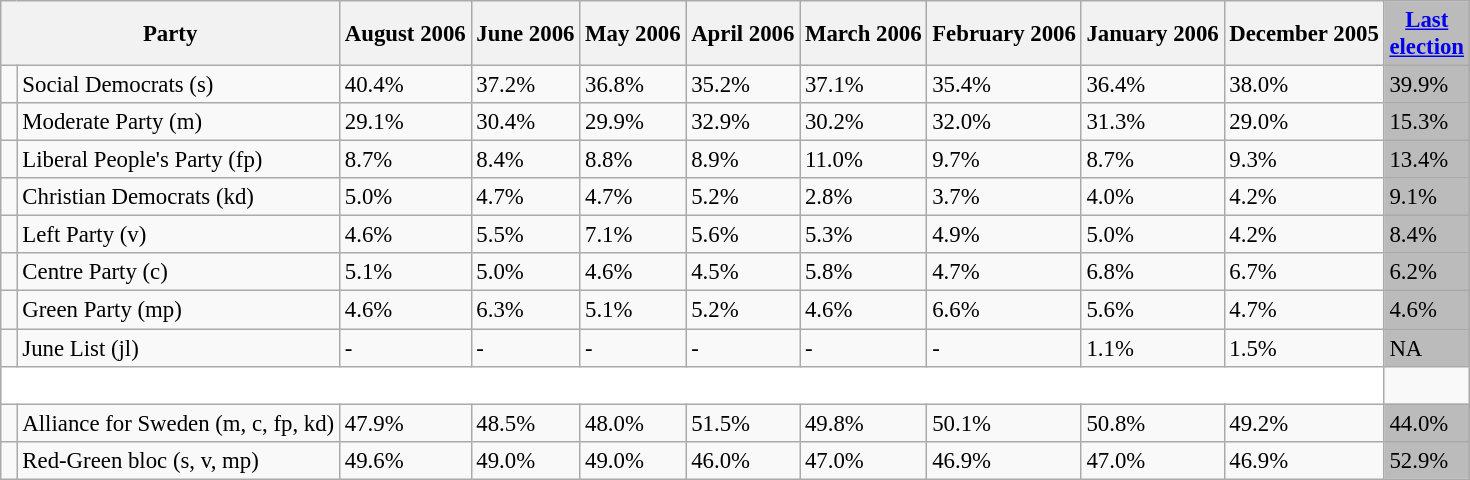<table class="wikitable" style="font-size: 95%">
<tr>
<th colspan=2>Party</th>
<th>August 2006</th>
<th>June 2006</th>
<th>May 2006</th>
<th>April 2006</th>
<th>March 2006</th>
<th>February 2006</th>
<th>January 2006</th>
<th>December 2005</th>
<td style="background:#bbb; text-align:center;"><strong><a href='#'>Last<br>election</a></strong></td>
</tr>
<tr>
<td bgcolor=> </td>
<td>Social Democrats (s)</td>
<td>40.4%</td>
<td>37.2%</td>
<td>36.8%</td>
<td>35.2%</td>
<td>37.1%</td>
<td>35.4%</td>
<td>36.4%</td>
<td>38.0%</td>
<td style="background:#bbb;">39.9%</td>
</tr>
<tr>
<td bgcolor=> </td>
<td>Moderate Party (m)</td>
<td>29.1%</td>
<td>30.4%</td>
<td>29.9%</td>
<td>32.9%</td>
<td>30.2%</td>
<td>32.0%</td>
<td>31.3%</td>
<td>29.0%</td>
<td style="background:#bbb;">15.3%</td>
</tr>
<tr>
<td bgcolor=> </td>
<td>Liberal People's Party (fp)</td>
<td>8.7%</td>
<td>8.4%</td>
<td>8.8%</td>
<td>8.9%</td>
<td>11.0%</td>
<td>9.7%</td>
<td>8.7%</td>
<td>9.3%</td>
<td style="background:#bbb;">13.4%</td>
</tr>
<tr>
<td bgcolor=> </td>
<td>Christian Democrats (kd)</td>
<td>5.0%</td>
<td>4.7%</td>
<td>4.7%</td>
<td>5.2%</td>
<td>2.8%</td>
<td>3.7%</td>
<td>4.0%</td>
<td>4.2%</td>
<td style="background:#bbb;">9.1%</td>
</tr>
<tr>
<td bgcolor=> </td>
<td>Left Party (v)</td>
<td>4.6%</td>
<td>5.5%</td>
<td>7.1%</td>
<td>5.6%</td>
<td>5.3%</td>
<td>4.9%</td>
<td>5.0%</td>
<td>4.2%</td>
<td style="background:#bbb;">8.4%</td>
</tr>
<tr>
<td bgcolor=> </td>
<td>Centre Party (c)</td>
<td>5.1%</td>
<td>5.0%</td>
<td>4.6%</td>
<td>4.5%</td>
<td>5.8%</td>
<td>4.7%</td>
<td>6.8%</td>
<td>6.7%</td>
<td style="background:#bbb;">6.2%</td>
</tr>
<tr>
<td bgcolor=> </td>
<td>Green Party (mp)</td>
<td>4.6%</td>
<td>6.3%</td>
<td>5.1%</td>
<td>5.2%</td>
<td>4.6%</td>
<td>6.6%</td>
<td>5.6%</td>
<td>4.7%</td>
<td style="background:#bbb;">4.6%</td>
</tr>
<tr>
<td bgcolor=> </td>
<td>June List (jl)</td>
<td>-</td>
<td>-</td>
<td>-</td>
<td>-</td>
<td>-</td>
<td>-</td>
<td>1.1%</td>
<td>1.5%</td>
<td style="background:#bbb;">NA</td>
</tr>
<tr style="background:white;">
<td colspan=10> </td>
</tr>
<tr>
<td bgcolor=> </td>
<td>Alliance for Sweden (m, c, fp, kd)</td>
<td>47.9%</td>
<td>48.5%</td>
<td>48.0%</td>
<td>51.5%</td>
<td>49.8%</td>
<td>50.1%</td>
<td>50.8%</td>
<td>49.2%</td>
<td style="background:#bbb;">44.0%</td>
</tr>
<tr>
<td bgcolor=> </td>
<td>Red-Green bloc (s, v, mp)</td>
<td>49.6%</td>
<td>49.0%</td>
<td>49.0%</td>
<td>46.0%</td>
<td>47.0%</td>
<td>46.9%</td>
<td>47.0%</td>
<td>46.9%</td>
<td style="background:#bbb;">52.9%</td>
</tr>
</table>
